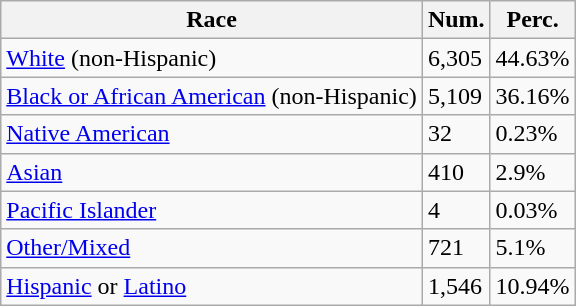<table class="wikitable">
<tr>
<th>Race</th>
<th>Num.</th>
<th>Perc.</th>
</tr>
<tr>
<td><a href='#'>White</a> (non-Hispanic)</td>
<td>6,305</td>
<td>44.63%</td>
</tr>
<tr>
<td><a href='#'>Black or African American</a> (non-Hispanic)</td>
<td>5,109</td>
<td>36.16%</td>
</tr>
<tr>
<td><a href='#'>Native American</a></td>
<td>32</td>
<td>0.23%</td>
</tr>
<tr>
<td><a href='#'>Asian</a></td>
<td>410</td>
<td>2.9%</td>
</tr>
<tr>
<td><a href='#'>Pacific Islander</a></td>
<td>4</td>
<td>0.03%</td>
</tr>
<tr>
<td><a href='#'>Other/Mixed</a></td>
<td>721</td>
<td>5.1%</td>
</tr>
<tr>
<td><a href='#'>Hispanic</a> or <a href='#'>Latino</a></td>
<td>1,546</td>
<td>10.94%</td>
</tr>
</table>
